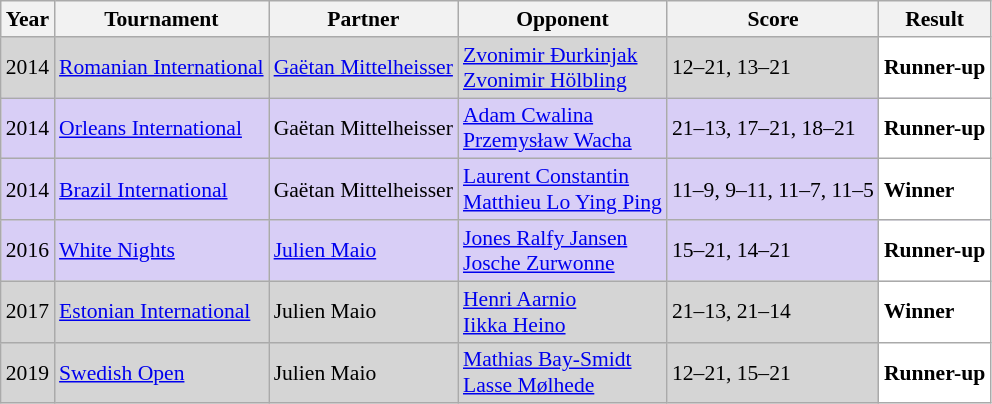<table class="sortable wikitable" style="font-size: 90%;">
<tr>
<th>Year</th>
<th>Tournament</th>
<th>Partner</th>
<th>Opponent</th>
<th>Score</th>
<th>Result</th>
</tr>
<tr style="background:#D5D5D5">
<td align="center">2014</td>
<td align="left"><a href='#'>Romanian International</a></td>
<td align="left"> <a href='#'>Gaëtan Mittelheisser</a></td>
<td align="left"> <a href='#'>Zvonimir Đurkinjak</a><br> <a href='#'>Zvonimir Hölbling</a></td>
<td align="left">12–21, 13–21</td>
<td style="text-align:left; background:white"> <strong>Runner-up</strong></td>
</tr>
<tr style="background:#D8CEF6">
<td align="center">2014</td>
<td align="left"><a href='#'>Orleans International</a></td>
<td align="left"> Gaëtan Mittelheisser</td>
<td align="left"> <a href='#'>Adam Cwalina</a><br> <a href='#'>Przemysław Wacha</a></td>
<td align="left">21–13, 17–21, 18–21</td>
<td style="text-align:left; background:white"> <strong>Runner-up</strong></td>
</tr>
<tr style="background:#D8CEF6">
<td align="center">2014</td>
<td align="left"><a href='#'>Brazil International</a></td>
<td align="left"> Gaëtan Mittelheisser</td>
<td align="left"> <a href='#'>Laurent Constantin</a><br> <a href='#'>Matthieu Lo Ying Ping</a></td>
<td align="left">11–9, 9–11, 11–7, 11–5</td>
<td style="text-align:left; background:white"> <strong>Winner</strong></td>
</tr>
<tr style="background:#D8CEF6">
<td align="center">2016</td>
<td align="left"><a href='#'>White Nights</a></td>
<td align="left"> <a href='#'>Julien Maio</a></td>
<td align="left"> <a href='#'>Jones Ralfy Jansen</a><br> <a href='#'>Josche Zurwonne</a></td>
<td align="left">15–21, 14–21</td>
<td style="text-align:left; background:white"> <strong>Runner-up</strong></td>
</tr>
<tr style="background:#D5D5D5">
<td align="center">2017</td>
<td align="left"><a href='#'>Estonian International</a></td>
<td align="left"> Julien Maio</td>
<td align="left"> <a href='#'>Henri Aarnio</a><br> <a href='#'>Iikka Heino</a></td>
<td align="left">21–13, 21–14</td>
<td style="text-align:left; background:white"> <strong>Winner</strong></td>
</tr>
<tr style="background:#D5D5D5">
<td align="center">2019</td>
<td align="left"><a href='#'>Swedish Open</a></td>
<td align="left"> Julien Maio</td>
<td align="left"> <a href='#'>Mathias Bay-Smidt</a><br> <a href='#'>Lasse Mølhede</a></td>
<td align="left">12–21, 15–21</td>
<td style="text-align:left; background:white"> <strong>Runner-up</strong></td>
</tr>
</table>
